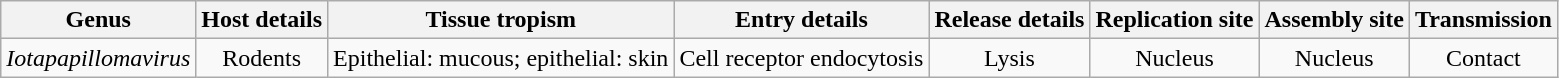<table class="wikitable sortable" style="text-align:center">
<tr>
<th>Genus</th>
<th>Host details</th>
<th>Tissue tropism</th>
<th>Entry details</th>
<th>Release details</th>
<th>Replication site</th>
<th>Assembly site</th>
<th>Transmission</th>
</tr>
<tr>
<td><em>Iotapapillomavirus</em></td>
<td>Rodents</td>
<td>Epithelial: mucous; epithelial: skin</td>
<td>Cell receptor endocytosis</td>
<td>Lysis</td>
<td>Nucleus</td>
<td>Nucleus</td>
<td>Contact</td>
</tr>
</table>
